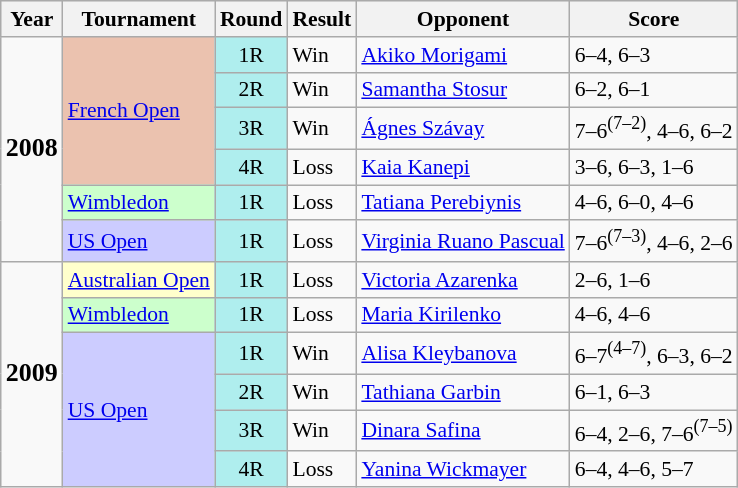<table class="wikitable" style="font-size:90%">
<tr bgcolor="#efefef">
<th>Year</th>
<th>Tournament</th>
<th>Round</th>
<th>Result</th>
<th>Opponent</th>
<th>Score</th>
</tr>
<tr>
<td rowspan="6"><big><strong>2008</strong></big></td>
<td rowspan="4" bgcolor="#EBC2AF"><a href='#'>French Open</a></td>
<td align="center" style="background:#afeeee;">1R</td>
<td>Win</td>
<td> <a href='#'>Akiko Morigami</a></td>
<td>6–4, 6–3</td>
</tr>
<tr>
<td align="center" style="background:#afeeee;">2R</td>
<td>Win</td>
<td> <a href='#'>Samantha Stosur</a></td>
<td>6–2, 6–1</td>
</tr>
<tr>
<td align="center" style="background:#afeeee;">3R</td>
<td>Win</td>
<td> <a href='#'>Ágnes Szávay</a></td>
<td>7–6<sup>(7–2)</sup>, 4–6, 6–2</td>
</tr>
<tr>
<td align="center" style="background:#afeeee;">4R</td>
<td>Loss</td>
<td> <a href='#'>Kaia Kanepi</a></td>
<td>3–6, 6–3, 1–6</td>
</tr>
<tr>
<td bgcolor="#CCFFCC"><a href='#'>Wimbledon</a></td>
<td align="center" style="background:#afeeee;">1R</td>
<td>Loss</td>
<td> <a href='#'>Tatiana Perebiynis</a></td>
<td>4–6, 6–0, 4–6</td>
</tr>
<tr>
<td bgcolor="#CCCCFF"><a href='#'>US Open</a></td>
<td align="center" style="background:#afeeee;">1R</td>
<td>Loss</td>
<td> <a href='#'>Virginia Ruano Pascual</a></td>
<td>7–6<sup>(7–3)</sup>, 4–6, 2–6</td>
</tr>
<tr>
<td rowspan="6"><big><strong>2009</strong></big></td>
<td bgcolor="#FFFFCC"><a href='#'>Australian Open</a></td>
<td align="center" style="background:#afeeee;">1R</td>
<td>Loss</td>
<td> <a href='#'>Victoria Azarenka</a></td>
<td>2–6, 1–6</td>
</tr>
<tr>
<td bgcolor="#CCFFCC"><a href='#'>Wimbledon</a></td>
<td align="center" style="background:#afeeee;">1R</td>
<td>Loss</td>
<td> <a href='#'>Maria Kirilenko</a></td>
<td>4–6, 4–6</td>
</tr>
<tr>
<td rowspan="4" bgcolor="#CCCCFF"><a href='#'>US Open</a></td>
<td align="center" style="background:#afeeee;">1R</td>
<td>Win</td>
<td> <a href='#'>Alisa Kleybanova</a></td>
<td>6–7<sup>(4–7)</sup>, 6–3, 6–2</td>
</tr>
<tr>
<td align="center" style="background:#afeeee;">2R</td>
<td>Win</td>
<td> <a href='#'>Tathiana Garbin</a></td>
<td>6–1, 6–3</td>
</tr>
<tr>
<td align="center" style="background:#afeeee;">3R</td>
<td>Win</td>
<td> <a href='#'>Dinara Safina</a></td>
<td>6–4, 2–6, 7–6<sup>(7–5)</sup></td>
</tr>
<tr>
<td align="center" style="background:#afeeee;">4R</td>
<td>Loss</td>
<td> <a href='#'>Yanina Wickmayer</a></td>
<td>6–4, 4–6, 5–7</td>
</tr>
</table>
